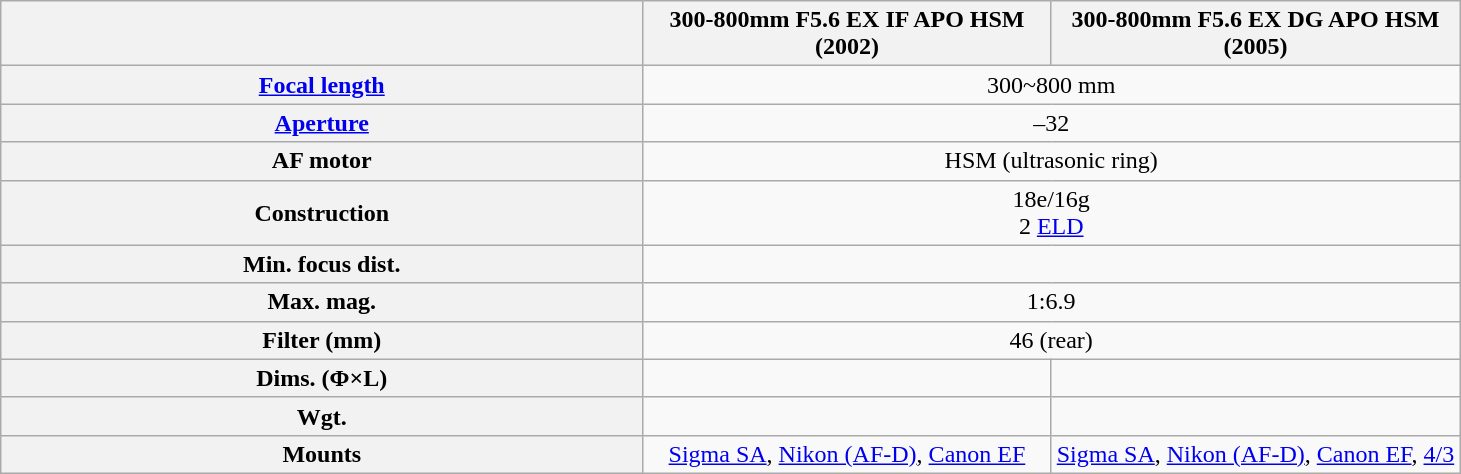<table class="wikitable" style="font-size:100%;text-align:center;">
<tr>
<th></th>
<th style="width:28%;">300-800mm F5.6 EX IF APO HSM<br>(2002)</th>
<th style="width:28%;">300-800mm F5.6 EX DG APO HSM<br>(2005)</th>
</tr>
<tr>
<th><a href='#'>Focal length</a></th>
<td colspan=2>300~800 mm</td>
</tr>
<tr>
<th><a href='#'>Aperture</a></th>
<td colspan=2>–32</td>
</tr>
<tr>
<th>AF motor</th>
<td colspan=2>HSM (ultrasonic ring)</td>
</tr>
<tr>
<th>Construction</th>
<td colspan=2>18e/16g<br>2 <a href='#'>ELD</a></td>
</tr>
<tr>
<th>Min. focus dist.</th>
<td colspan=2></td>
</tr>
<tr>
<th>Max. mag.</th>
<td colspan=2>1:6.9</td>
</tr>
<tr>
<th>Filter (mm)</th>
<td colspan=2>46 (rear)</td>
</tr>
<tr>
<th>Dims. (Φ×L)</th>
<td></td>
<td></td>
</tr>
<tr>
<th>Wgt.</th>
<td></td>
<td></td>
</tr>
<tr>
<th>Mounts</th>
<td><a href='#'>Sigma SA</a>, <a href='#'>Nikon (AF-D)</a>, <a href='#'>Canon EF</a></td>
<td><a href='#'>Sigma SA</a>, <a href='#'>Nikon (AF-D)</a>, <a href='#'>Canon EF</a>, <a href='#'>4/3</a></td>
</tr>
</table>
